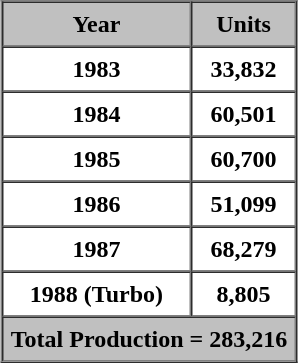<table border="1" cellpadding="5" cellspacing="0" style="margin:auto;">
<tr>
<th style="background:silver;">Year</th>
<th style="background:silver;">Units</th>
</tr>
<tr>
<th align="centered">1983</th>
<th>33,832</th>
</tr>
<tr>
<th align="centered">1984</th>
<th>60,501</th>
</tr>
<tr>
<th align="centered">1985</th>
<th>60,700</th>
</tr>
<tr>
<th align="centered">1986</th>
<th>51,099</th>
</tr>
<tr>
<th align="centered">1987</th>
<th>68,279</th>
</tr>
<tr>
<th align="centered">1988 (Turbo)</th>
<th>8,805</th>
</tr>
<tr>
<th colspan="2" style="background:silver;">Total Production = 283,216</th>
</tr>
</table>
